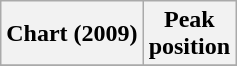<table class="wikitable sortable">
<tr>
<th align="left">Chart (2009)</th>
<th align="center">Peak<br>position</th>
</tr>
<tr>
</tr>
</table>
